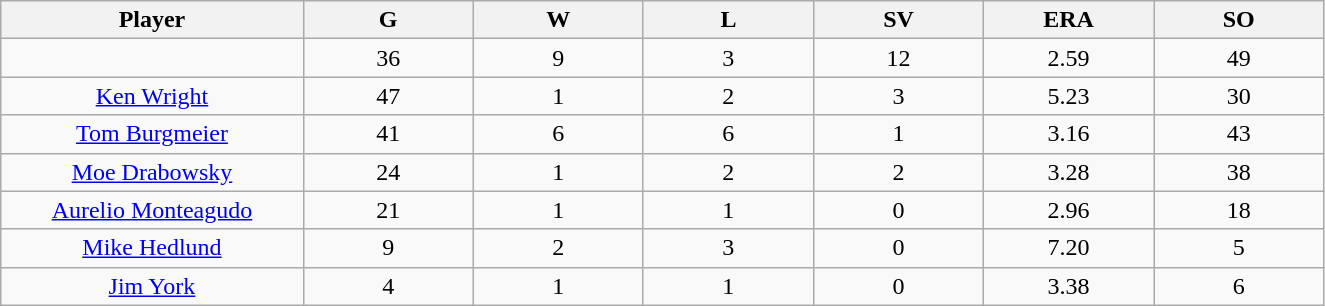<table class="wikitable sortable">
<tr>
<th bgcolor="#DDDDFF" width="16%">Player</th>
<th bgcolor="#DDDDFF" width="9%">G</th>
<th bgcolor="#DDDDFF" width="9%">W</th>
<th bgcolor="#DDDDFF" width="9%">L</th>
<th bgcolor="#DDDDFF" width="9%">SV</th>
<th bgcolor="#DDDDFF" width="9%">ERA</th>
<th bgcolor="#DDDDFF" width="9%">SO</th>
</tr>
<tr align="center">
<td></td>
<td>36</td>
<td>9</td>
<td>3</td>
<td>12</td>
<td>2.59</td>
<td>49</td>
</tr>
<tr align=center>
<td><a href='#'>Ken Wright</a></td>
<td>47</td>
<td>1</td>
<td>2</td>
<td>3</td>
<td>5.23</td>
<td>30</td>
</tr>
<tr align=center>
<td><a href='#'>Tom Burgmeier</a></td>
<td>41</td>
<td>6</td>
<td>6</td>
<td>1</td>
<td>3.16</td>
<td>43</td>
</tr>
<tr align=center>
<td><a href='#'>Moe Drabowsky</a></td>
<td>24</td>
<td>1</td>
<td>2</td>
<td>2</td>
<td>3.28</td>
<td>38</td>
</tr>
<tr align=center>
<td><a href='#'>Aurelio Monteagudo</a></td>
<td>21</td>
<td>1</td>
<td>1</td>
<td>0</td>
<td>2.96</td>
<td>18</td>
</tr>
<tr align=center>
<td><a href='#'>Mike Hedlund</a></td>
<td>9</td>
<td>2</td>
<td>3</td>
<td>0</td>
<td>7.20</td>
<td>5</td>
</tr>
<tr align=center>
<td><a href='#'>Jim York</a></td>
<td>4</td>
<td>1</td>
<td>1</td>
<td>0</td>
<td>3.38</td>
<td>6</td>
</tr>
</table>
